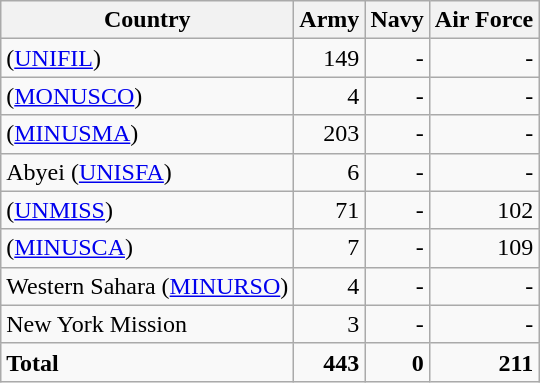<table class="wikitable sortable" border="1" style="text-align:right;">
<tr>
<th style="vertical-align:bottom;">Country</th>
<th style="vertical-align:bottom;">Army</th>
<th style="vertical-align:bottom;">Navy</th>
<th style="vertical-align:bottom;">Air Force</th>
</tr>
<tr>
<td align=left> (<a href='#'>UNIFIL</a>)</td>
<td>149</td>
<td>-</td>
<td>-</td>
</tr>
<tr>
<td align=left> (<a href='#'>MONUSCO</a>)</td>
<td>4</td>
<td>-</td>
<td>-</td>
</tr>
<tr>
<td align=left> (<a href='#'>MINUSMA</a>)</td>
<td>203</td>
<td>-</td>
<td>-</td>
</tr>
<tr>
<td align=left>Abyei (<a href='#'>UNISFA</a>)</td>
<td>6</td>
<td>-</td>
<td>-</td>
</tr>
<tr>
<td align=left> (<a href='#'>UNMISS</a>)</td>
<td>71</td>
<td>-</td>
<td>102</td>
</tr>
<tr>
<td align=left> (<a href='#'>MINUSCA</a>)</td>
<td>7</td>
<td>-</td>
<td>109</td>
</tr>
<tr>
<td align=left>Western Sahara (<a href='#'>MINURSO</a>)</td>
<td>4</td>
<td>-</td>
<td>-</td>
</tr>
<tr>
<td align=left>New York Mission</td>
<td>3</td>
<td>-</td>
<td>-</td>
</tr>
<tr style="font-weight:bold">
<td align=left>Total</td>
<td>443</td>
<td>0</td>
<td>211</td>
</tr>
</table>
